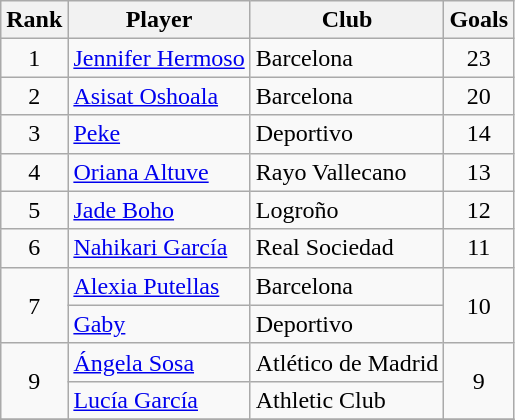<table class="wikitable" style="text-align:center">
<tr>
<th>Rank</th>
<th>Player</th>
<th>Club</th>
<th>Goals</th>
</tr>
<tr>
<td>1</td>
<td align="left"> <a href='#'>Jennifer Hermoso</a></td>
<td align="left">Barcelona</td>
<td>23</td>
</tr>
<tr>
<td>2</td>
<td align="left"> <a href='#'>Asisat Oshoala</a></td>
<td align="left">Barcelona</td>
<td>20</td>
</tr>
<tr>
<td>3</td>
<td align="left"> <a href='#'>Peke</a></td>
<td align="left">Deportivo</td>
<td>14</td>
</tr>
<tr>
<td>4</td>
<td align="left"> <a href='#'>Oriana Altuve</a></td>
<td align="left">Rayo Vallecano</td>
<td>13</td>
</tr>
<tr>
<td>5</td>
<td align="left"> <a href='#'>Jade Boho</a></td>
<td align="left">Logroño</td>
<td>12</td>
</tr>
<tr>
<td>6</td>
<td align="left"> <a href='#'>Nahikari García</a></td>
<td align="left">Real Sociedad</td>
<td>11</td>
</tr>
<tr>
<td rowspan=2>7</td>
<td align="left"> <a href='#'>Alexia Putellas</a></td>
<td align="left">Barcelona</td>
<td rowspan=2>10</td>
</tr>
<tr>
<td align="left"> <a href='#'>Gaby</a></td>
<td align="left">Deportivo</td>
</tr>
<tr>
<td rowspan=2>9</td>
<td align="left"> <a href='#'>Ángela Sosa</a></td>
<td align="left">Atlético de Madrid</td>
<td rowspan=2>9</td>
</tr>
<tr>
<td align="left"> <a href='#'>Lucía García</a></td>
<td align="left">Athletic Club</td>
</tr>
<tr>
</tr>
</table>
